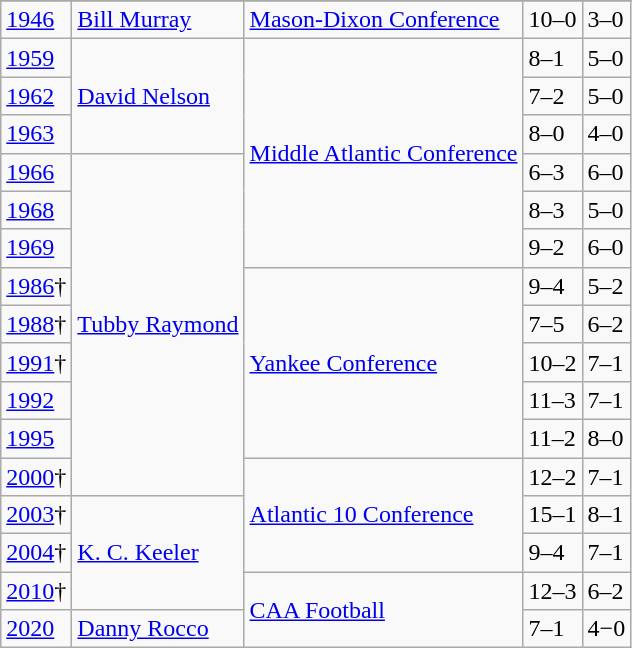<table class="wikitable">
<tr>
</tr>
<tr>
<td><a href='#'>1946</a></td>
<td><a href='#'>Bill Murray</a></td>
<td><a href='#'>Mason-Dixon Conference</a></td>
<td>10–0</td>
<td>3–0</td>
</tr>
<tr>
<td><a href='#'>1959</a></td>
<td rowspan="3"><a href='#'>David Nelson</a></td>
<td rowspan="6"><a href='#'>Middle Atlantic Conference</a></td>
<td>8–1</td>
<td>5–0</td>
</tr>
<tr>
<td><a href='#'>1962</a></td>
<td>7–2</td>
<td>5–0</td>
</tr>
<tr>
<td><a href='#'>1963</a></td>
<td>8–0</td>
<td>4–0</td>
</tr>
<tr>
<td><a href='#'>1966</a></td>
<td rowspan="9"><a href='#'>Tubby Raymond</a></td>
<td>6–3</td>
<td>6–0</td>
</tr>
<tr>
<td><a href='#'>1968</a></td>
<td>8–3</td>
<td>5–0</td>
</tr>
<tr>
<td><a href='#'>1969</a></td>
<td>9–2</td>
<td>6–0</td>
</tr>
<tr>
<td><a href='#'>1986</a>†</td>
<td rowspan="5"><a href='#'>Yankee Conference</a></td>
<td>9–4</td>
<td>5–2</td>
</tr>
<tr>
<td><a href='#'>1988</a>†</td>
<td>7–5</td>
<td>6–2</td>
</tr>
<tr>
<td><a href='#'>1991</a>†</td>
<td>10–2</td>
<td>7–1</td>
</tr>
<tr>
<td><a href='#'>1992</a></td>
<td>11–3</td>
<td>7–1</td>
</tr>
<tr>
<td><a href='#'>1995</a></td>
<td>11–2</td>
<td>8–0</td>
</tr>
<tr>
<td><a href='#'>2000</a>†</td>
<td rowspan="3"><a href='#'>Atlantic 10 Conference</a></td>
<td>12–2</td>
<td>7–1</td>
</tr>
<tr>
<td><a href='#'>2003</a>†</td>
<td rowspan="3"><a href='#'>K. C. Keeler</a></td>
<td>15–1</td>
<td>8–1</td>
</tr>
<tr>
<td><a href='#'>2004</a>†</td>
<td>9–4</td>
<td>7–1</td>
</tr>
<tr>
<td><a href='#'>2010</a>†</td>
<td rowspan="2"><a href='#'>CAA Football</a></td>
<td>12–3</td>
<td>6–2</td>
</tr>
<tr>
<td><a href='#'>2020</a></td>
<td><a href='#'>Danny Rocco</a></td>
<td>7–1</td>
<td>4−0</td>
</tr>
</table>
